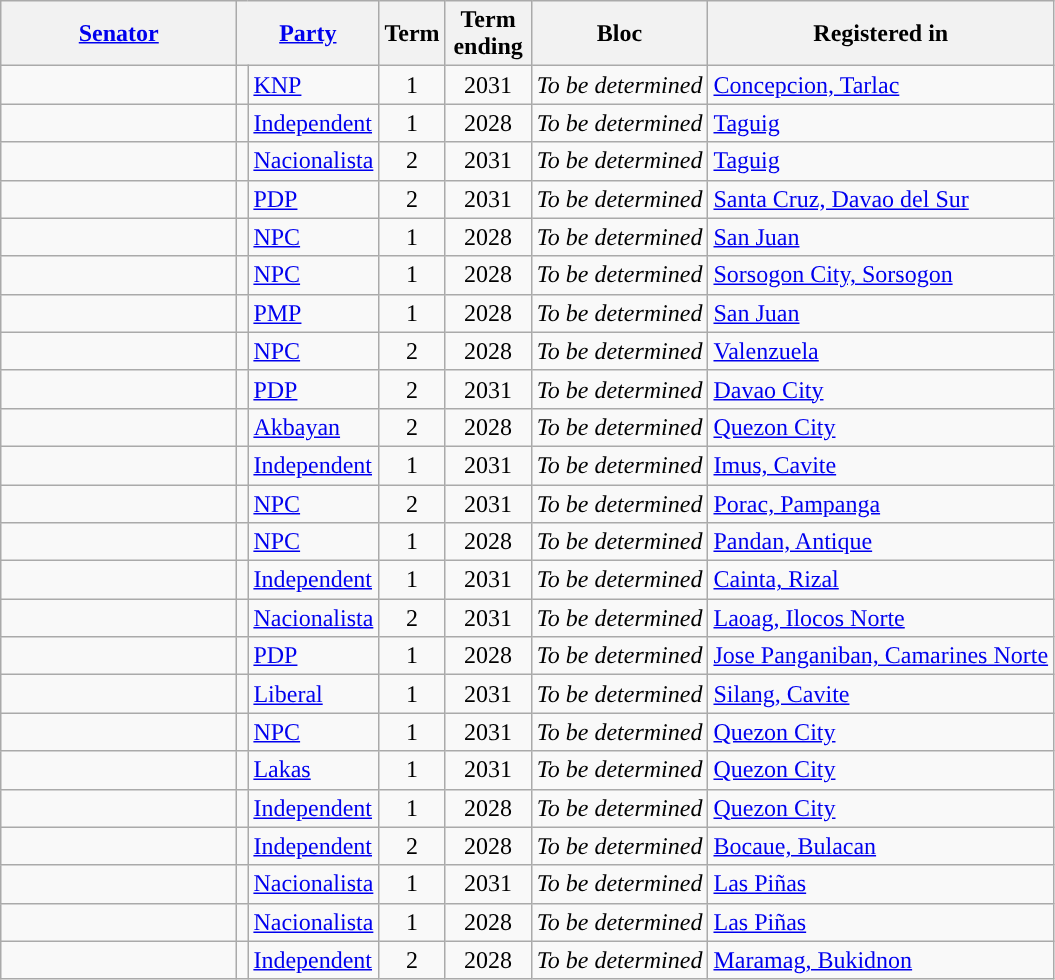<table class="wikitable sortable">
<tr>
<th width="150px"><a href='#'>Senator</a></th>
<th colspan="2"><a href='#'>Party</a></th>
<th>Term</th>
<th width="50px">Term ending</th>
<th>Bloc</th>
<th>Registered in</th>
</tr>
<tr>
<td></td>
<td></td>
<td><a href='#'>KNP</a></td>
<td align="center">1</td>
<td align="center">2031</td>
<td><em>To be determined</em></td>
<td><a href='#'>Concepcion, Tarlac</a></td>
</tr>
<tr>
<td></td>
<td></td>
<td><a href='#'>Independent</a></td>
<td align="center">1</td>
<td align="center">2028</td>
<td><em>To be determined</em></td>
<td><a href='#'>Taguig</a></td>
</tr>
<tr>
<td></td>
<td></td>
<td><a href='#'>Nacionalista</a></td>
<td align="center">2</td>
<td align="center">2031</td>
<td><em>To be determined</em></td>
<td><a href='#'>Taguig</a></td>
</tr>
<tr>
<td></td>
<td></td>
<td><a href='#'>PDP</a></td>
<td align="center">2</td>
<td align="center">2031</td>
<td><em>To be determined</em></td>
<td><a href='#'>Santa Cruz, Davao del Sur</a></td>
</tr>
<tr>
<td></td>
<td></td>
<td><a href='#'>NPC</a></td>
<td align="center">1</td>
<td align="center">2028</td>
<td><em>To be determined</em></td>
<td><a href='#'>San Juan</a></td>
</tr>
<tr>
<td></td>
<td></td>
<td><a href='#'>NPC</a></td>
<td align="center">1</td>
<td align="center">2028</td>
<td><em>To be determined</em></td>
<td><a href='#'>Sorsogon City, Sorsogon</a></td>
</tr>
<tr>
<td></td>
<td></td>
<td><a href='#'>PMP</a></td>
<td align="center">1</td>
<td align="center">2028</td>
<td><em>To be determined</em></td>
<td><a href='#'>San Juan</a></td>
</tr>
<tr>
<td></td>
<td></td>
<td><a href='#'>NPC</a></td>
<td align="center">2</td>
<td align="center">2028</td>
<td><em>To be determined</em></td>
<td><a href='#'>Valenzuela</a></td>
</tr>
<tr>
<td></td>
<td></td>
<td><a href='#'>PDP</a></td>
<td align="center">2</td>
<td align="center">2031</td>
<td><em>To be determined</em></td>
<td><a href='#'>Davao City</a></td>
</tr>
<tr>
<td></td>
<td></td>
<td><a href='#'>Akbayan</a></td>
<td align="center">2</td>
<td align="center">2028</td>
<td><em>To be determined</em></td>
<td><a href='#'>Quezon City</a></td>
</tr>
<tr>
<td></td>
<td></td>
<td><a href='#'>Independent</a></td>
<td align="center">1</td>
<td align="center">2031</td>
<td><em>To be determined</em></td>
<td><a href='#'>Imus, Cavite</a></td>
</tr>
<tr>
<td></td>
<td></td>
<td><a href='#'>NPC</a></td>
<td align="center">2</td>
<td align="center">2031</td>
<td><em>To be determined</em></td>
<td><a href='#'>Porac, Pampanga</a></td>
</tr>
<tr>
<td></td>
<td></td>
<td><a href='#'>NPC</a></td>
<td align="center">1</td>
<td align="center">2028</td>
<td><em>To be determined</em></td>
<td><a href='#'>Pandan, Antique</a></td>
</tr>
<tr>
<td></td>
<td></td>
<td><a href='#'>Independent</a></td>
<td align="center">1</td>
<td align="center">2031</td>
<td><em>To be determined</em></td>
<td><a href='#'>Cainta, Rizal</a></td>
</tr>
<tr>
<td></td>
<td></td>
<td><a href='#'>Nacionalista</a></td>
<td align="center">2</td>
<td align="center">2031</td>
<td><em>To be determined</em></td>
<td><a href='#'>Laoag, Ilocos Norte</a></td>
</tr>
<tr>
<td></td>
<td></td>
<td><a href='#'>PDP</a></td>
<td align="center">1</td>
<td align="center">2028</td>
<td><em>To be determined</em></td>
<td><a href='#'>Jose Panganiban, Camarines Norte</a></td>
</tr>
<tr>
<td></td>
<td></td>
<td><a href='#'>Liberal</a></td>
<td align="center">1</td>
<td align="center">2031</td>
<td><em>To be determined</em></td>
<td><a href='#'>Silang, Cavite</a></td>
</tr>
<tr>
<td></td>
<td></td>
<td><a href='#'>NPC</a></td>
<td align="center">1</td>
<td align="center">2031</td>
<td><em>To be determined</em></td>
<td><a href='#'>Quezon City</a></td>
</tr>
<tr>
<td></td>
<td></td>
<td><a href='#'>Lakas</a></td>
<td align="center">1</td>
<td align="center">2031</td>
<td><em>To be determined</em></td>
<td><a href='#'>Quezon City</a></td>
</tr>
<tr>
<td></td>
<td></td>
<td><a href='#'>Independent</a></td>
<td align="center">1</td>
<td align="center">2028</td>
<td><em>To be determined</em></td>
<td><a href='#'>Quezon City</a></td>
</tr>
<tr>
<td></td>
<td></td>
<td><a href='#'>Independent</a></td>
<td align="center">2</td>
<td align="center">2028</td>
<td><em>To be determined</em></td>
<td><a href='#'>Bocaue, Bulacan</a></td>
</tr>
<tr>
<td></td>
<td></td>
<td><a href='#'>Nacionalista</a></td>
<td align="center">1</td>
<td align="center">2031</td>
<td><em>To be determined</em></td>
<td><a href='#'>Las Piñas</a></td>
</tr>
<tr>
<td></td>
<td></td>
<td><a href='#'>Nacionalista</a></td>
<td align="center">1</td>
<td align="center">2028</td>
<td><em>To be determined</em></td>
<td><a href='#'>Las Piñas</a></td>
</tr>
<tr>
<td></td>
<td></td>
<td><a href='#'>Independent</a></td>
<td align="center">2</td>
<td align="center">2028</td>
<td><em>To be determined</em></td>
<td><a href='#'>Maramag, Bukidnon</a></td>
</tr>
</table>
